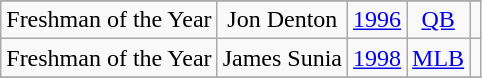<table class="wikitable" style="text-align:center;">
<tr>
</tr>
<tr>
<td>Freshman of the Year</td>
<td>Jon Denton</td>
<td><a href='#'>1996</a></td>
<td><a href='#'>QB</a></td>
<td></td>
</tr>
<tr>
<td>Freshman of the Year</td>
<td>James Sunia</td>
<td><a href='#'>1998</a></td>
<td><a href='#'>MLB</a></td>
<td></td>
</tr>
<tr>
</tr>
</table>
